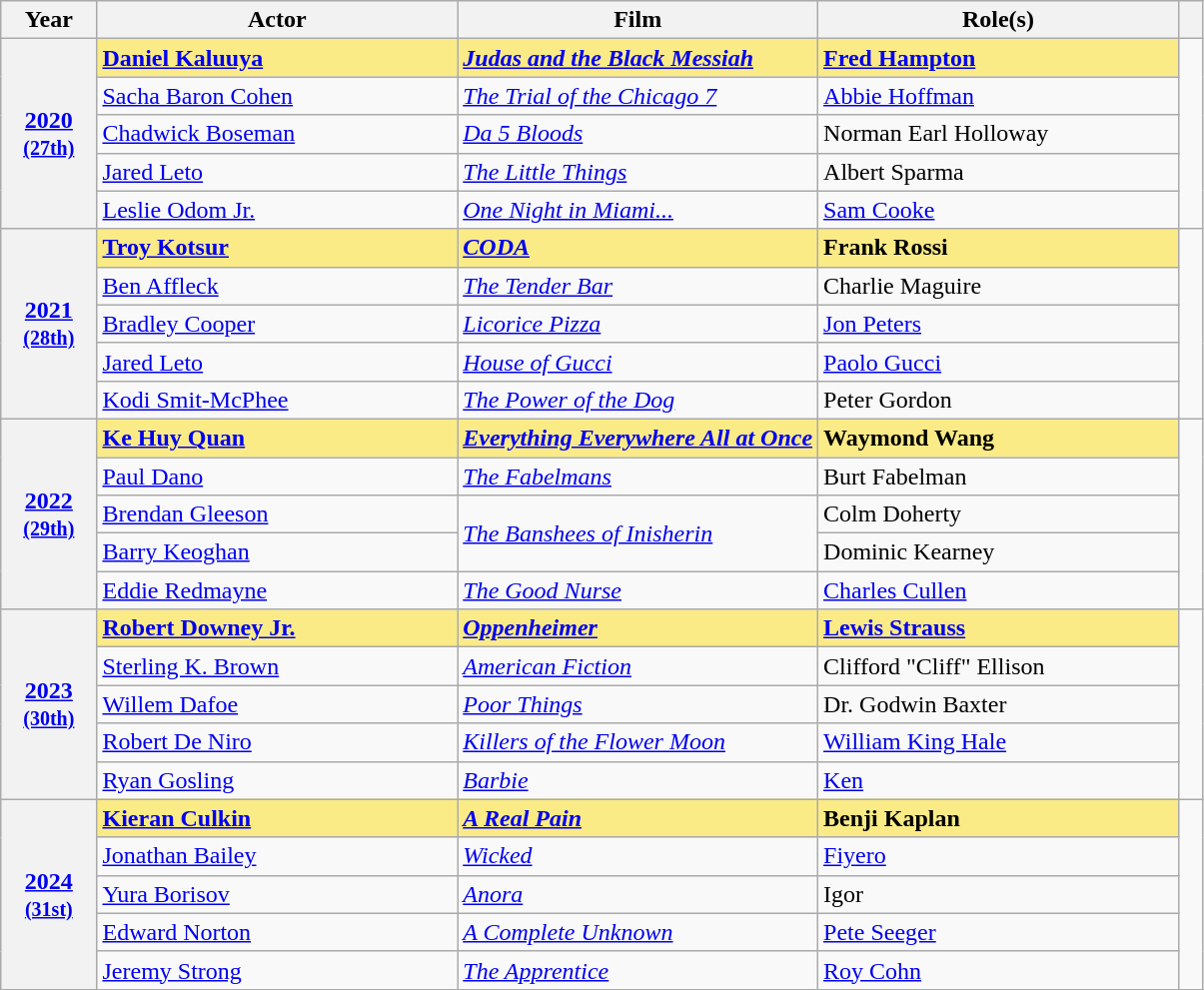<table class="wikitable sortable" style="text-align:left;">
<tr>
<th scope="col" style="width:8%;">Year</th>
<th scope="col" style="width:30%;">Actor</th>
<th scope="col" style="width:30%;">Film</th>
<th scope="col" style="width:30%;">Role(s)</th>
<th><strong></strong></th>
</tr>
<tr>
<th rowspan="5" scope="row" style="text-align:center"><a href='#'>2020</a><br><small><a href='#'>(27th)</a></small></th>
<td style="background:#FAEB86;"><strong><a href='#'>Daniel Kaluuya</a> </strong></td>
<td style="background:#FAEB86;"><strong><em><a href='#'>Judas and the Black Messiah</a></em></strong></td>
<td style="background:#FAEB86;"><strong><a href='#'>Fred Hampton</a></strong></td>
<td rowspan=5></td>
</tr>
<tr>
<td><a href='#'>Sacha Baron Cohen</a></td>
<td><em><a href='#'>The Trial of the Chicago 7</a></em></td>
<td><a href='#'>Abbie Hoffman</a></td>
</tr>
<tr>
<td><a href='#'>Chadwick Boseman</a> </td>
<td><em><a href='#'>Da 5 Bloods</a></em></td>
<td>Norman Earl Holloway</td>
</tr>
<tr>
<td><a href='#'>Jared Leto</a></td>
<td><em><a href='#'>The Little Things</a></em></td>
<td>Albert Sparma</td>
</tr>
<tr>
<td><a href='#'>Leslie Odom Jr.</a></td>
<td><em><a href='#'>One Night in Miami...</a></em></td>
<td><a href='#'>Sam Cooke</a></td>
</tr>
<tr>
<th rowspan="5" scope="row" style="text-align:center"><a href='#'>2021</a><br><small><a href='#'>(28th)</a></small></th>
<td style="background:#FAEB86;"><strong><a href='#'>Troy Kotsur</a> </strong></td>
<td style="background:#FAEB86;"><strong><em><a href='#'>CODA</a></em></strong></td>
<td style="background:#FAEB86;"><strong>Frank Rossi</strong></td>
<td rowspan=5></td>
</tr>
<tr>
<td><a href='#'>Ben Affleck</a></td>
<td><em><a href='#'>The Tender Bar</a></em></td>
<td>Charlie Maguire</td>
</tr>
<tr>
<td><a href='#'>Bradley Cooper</a></td>
<td><em><a href='#'>Licorice Pizza</a></em></td>
<td><a href='#'>Jon Peters</a></td>
</tr>
<tr>
<td><a href='#'>Jared Leto</a></td>
<td><em><a href='#'>House of Gucci</a></em></td>
<td><a href='#'>Paolo Gucci</a></td>
</tr>
<tr>
<td><a href='#'>Kodi Smit-McPhee</a></td>
<td><em><a href='#'>The Power of the Dog</a></em></td>
<td>Peter Gordon</td>
</tr>
<tr>
<th rowspan="5" scope="row" style="text-align:center"><a href='#'>2022</a><br><small><a href='#'>(29th)</a></small></th>
<td style="background:#FAEB86;"><strong><a href='#'>Ke Huy Quan</a> </strong></td>
<td style="background:#FAEB86;"><strong><em><a href='#'>Everything Everywhere All at Once</a></em></strong></td>
<td style="background:#FAEB86;"><strong>Waymond Wang</strong></td>
<td rowspan=5></td>
</tr>
<tr>
<td><a href='#'>Paul Dano</a></td>
<td><em><a href='#'>The Fabelmans</a></em></td>
<td>Burt Fabelman</td>
</tr>
<tr>
<td><a href='#'>Brendan Gleeson</a></td>
<td rowspan="2"><em><a href='#'>The Banshees of Inisherin</a></em></td>
<td>Colm Doherty</td>
</tr>
<tr>
<td><a href='#'>Barry Keoghan</a></td>
<td>Dominic Kearney</td>
</tr>
<tr>
<td><a href='#'>Eddie Redmayne</a></td>
<td><em><a href='#'>The Good Nurse</a></em></td>
<td><a href='#'>Charles Cullen</a></td>
</tr>
<tr>
<th rowspan="5" scope="row" style="text-align:center"><a href='#'>2023</a><br><small><a href='#'>(30th)</a></small></th>
<td style="background:#FAEB86;"><strong><a href='#'>Robert Downey Jr.</a> </strong></td>
<td style="background:#FAEB86;"><strong><em><a href='#'>Oppenheimer</a></em></strong></td>
<td style="background:#FAEB86;"><strong><a href='#'>Lewis Strauss</a></strong></td>
<td rowspan=5></td>
</tr>
<tr>
<td><a href='#'>Sterling K. Brown</a></td>
<td><em><a href='#'>American Fiction</a></em></td>
<td>Clifford "Cliff" Ellison</td>
</tr>
<tr>
<td><a href='#'>Willem Dafoe</a></td>
<td><em><a href='#'>Poor Things</a></em></td>
<td>Dr. Godwin Baxter</td>
</tr>
<tr>
<td><a href='#'>Robert De Niro</a></td>
<td><em><a href='#'>Killers of the Flower Moon</a></em></td>
<td><a href='#'>William King Hale</a></td>
</tr>
<tr>
<td><a href='#'>Ryan Gosling</a></td>
<td><em><a href='#'>Barbie</a></em></td>
<td><a href='#'>Ken</a></td>
</tr>
<tr>
<th rowspan="5" scope="row" style="text-align:center"><a href='#'>2024</a><br><small><a href='#'>(31st)</a></small></th>
<td style="background:#FAEB86;"><strong><a href='#'>Kieran Culkin</a> </strong></td>
<td style="background:#FAEB86;"><strong><em><a href='#'>A Real Pain</a></em></strong></td>
<td style="background:#FAEB86;"><strong>Benji Kaplan</strong></td>
<td rowspan=5></td>
</tr>
<tr>
<td><a href='#'>Jonathan Bailey</a></td>
<td><em><a href='#'>Wicked</a></em></td>
<td><a href='#'>Fiyero</a></td>
</tr>
<tr>
<td><a href='#'>Yura Borisov</a></td>
<td><em><a href='#'>Anora</a></em></td>
<td>Igor</td>
</tr>
<tr>
<td><a href='#'>Edward Norton</a></td>
<td><em><a href='#'>A Complete Unknown</a></em></td>
<td><a href='#'>Pete Seeger</a></td>
</tr>
<tr>
<td><a href='#'>Jeremy Strong</a></td>
<td><em><a href='#'>The Apprentice</a></em></td>
<td><a href='#'>Roy Cohn</a></td>
</tr>
<tr>
</tr>
</table>
